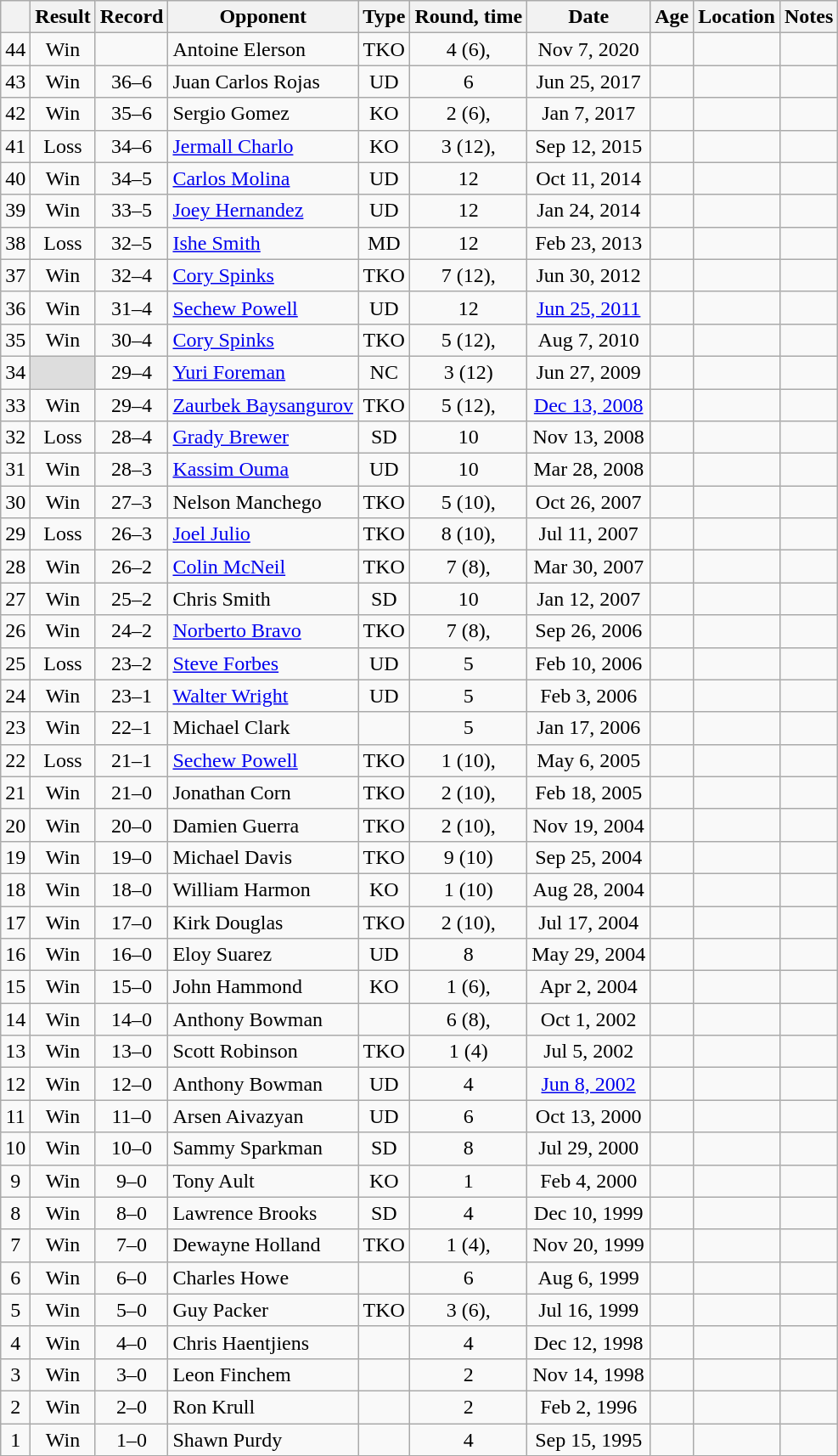<table class="wikitable" style="text-align:center">
<tr>
<th></th>
<th>Result</th>
<th>Record</th>
<th>Opponent</th>
<th>Type</th>
<th>Round, time</th>
<th>Date</th>
<th>Age</th>
<th>Location</th>
<th>Notes</th>
</tr>
<tr>
<td>44</td>
<td>Win</td>
<td></td>
<td style="text-align:left;">Antoine Elerson</td>
<td>TKO</td>
<td>4 (6), </td>
<td>Nov 7, 2020</td>
<td style="text-align:left;"></td>
<td style="text-align:left;"></td>
<td></td>
</tr>
<tr>
<td>43</td>
<td>Win</td>
<td>36–6 </td>
<td style="text-align:left;">Juan Carlos Rojas</td>
<td>UD</td>
<td>6</td>
<td>Jun 25, 2017</td>
<td style="text-align:left;"></td>
<td style="text-align:left;"></td>
<td></td>
</tr>
<tr>
<td>42</td>
<td>Win</td>
<td>35–6 </td>
<td style="text-align:left;">Sergio Gomez</td>
<td>KO</td>
<td>2 (6), </td>
<td>Jan 7, 2017</td>
<td style="text-align:left;"></td>
<td style="text-align:left;"></td>
<td></td>
</tr>
<tr>
<td>41</td>
<td>Loss</td>
<td>34–6 </td>
<td style="text-align:left;"><a href='#'>Jermall Charlo</a></td>
<td>KO</td>
<td>3 (12), </td>
<td>Sep 12, 2015</td>
<td style="text-align:left;"></td>
<td style="text-align:left;"></td>
<td style="text-align:left;"></td>
</tr>
<tr>
<td>40</td>
<td>Win</td>
<td>34–5 </td>
<td style="text-align:left;"><a href='#'>Carlos Molina</a></td>
<td>UD</td>
<td>12</td>
<td>Oct 11, 2014</td>
<td style="text-align:left;"></td>
<td style="text-align:left;"></td>
<td style="text-align:left;"></td>
</tr>
<tr>
<td>39</td>
<td>Win</td>
<td>33–5 </td>
<td style="text-align:left;"><a href='#'>Joey Hernandez</a></td>
<td>UD</td>
<td>12</td>
<td>Jan 24, 2014</td>
<td style="text-align:left;"></td>
<td style="text-align:left;"></td>
<td></td>
</tr>
<tr>
<td>38</td>
<td>Loss</td>
<td>32–5 </td>
<td style="text-align:left;"><a href='#'>Ishe Smith</a></td>
<td>MD</td>
<td>12</td>
<td>Feb 23, 2013</td>
<td style="text-align:left;"></td>
<td style="text-align:left;"></td>
<td style="text-align:left;"></td>
</tr>
<tr>
<td>37</td>
<td>Win</td>
<td>32–4 </td>
<td style="text-align:left;"><a href='#'>Cory Spinks</a></td>
<td>TKO</td>
<td>7 (12), </td>
<td>Jun 30, 2012</td>
<td style="text-align:left;"></td>
<td style="text-align:left;"></td>
<td style="text-align:left;"></td>
</tr>
<tr>
<td>36</td>
<td>Win</td>
<td>31–4 </td>
<td style="text-align:left;"><a href='#'>Sechew Powell</a></td>
<td>UD</td>
<td>12</td>
<td><a href='#'>Jun 25, 2011</a></td>
<td style="text-align:left;"></td>
<td style="text-align:left;"></td>
<td style="text-align:left;"></td>
</tr>
<tr>
<td>35</td>
<td>Win</td>
<td>30–4 </td>
<td style="text-align:left;"><a href='#'>Cory Spinks</a></td>
<td>TKO</td>
<td>5 (12), </td>
<td>Aug 7, 2010</td>
<td style="text-align:left;"></td>
<td style="text-align:left;"></td>
<td style="text-align:left;"></td>
</tr>
<tr>
<td>34</td>
<td style="background:#DDD"></td>
<td>29–4 </td>
<td style="text-align:left;"><a href='#'>Yuri Foreman</a></td>
<td>NC</td>
<td>3 (12)</td>
<td>Jun 27, 2009</td>
<td style="text-align:left;"></td>
<td style="text-align:left;"></td>
<td style="text-align:left;"></td>
</tr>
<tr>
<td>33</td>
<td>Win</td>
<td>29–4</td>
<td style="text-align:left;"><a href='#'>Zaurbek Baysangurov</a></td>
<td>TKO</td>
<td>5 (12), </td>
<td><a href='#'>Dec 13, 2008</a></td>
<td style="text-align:left;"></td>
<td style="text-align:left;"></td>
<td></td>
</tr>
<tr>
<td>32</td>
<td>Loss</td>
<td>28–4</td>
<td style="text-align:left;"><a href='#'>Grady Brewer</a></td>
<td>SD</td>
<td>10</td>
<td>Nov 13, 2008</td>
<td style="text-align:left;"></td>
<td style="text-align:left;"></td>
<td></td>
</tr>
<tr>
<td>31</td>
<td>Win</td>
<td>28–3</td>
<td style="text-align:left;"><a href='#'>Kassim Ouma</a></td>
<td>UD</td>
<td>10</td>
<td>Mar 28, 2008</td>
<td style="text-align:left;"></td>
<td style="text-align:left;"></td>
<td></td>
</tr>
<tr>
<td>30</td>
<td>Win</td>
<td>27–3</td>
<td style="text-align:left;">Nelson Manchego</td>
<td>TKO</td>
<td>5 (10), </td>
<td>Oct 26, 2007</td>
<td style="text-align:left;"></td>
<td style="text-align:left;"></td>
<td></td>
</tr>
<tr>
<td>29</td>
<td>Loss</td>
<td>26–3</td>
<td style="text-align:left;"><a href='#'>Joel Julio</a></td>
<td>TKO</td>
<td>8 (10), </td>
<td>Jul 11, 2007</td>
<td style="text-align:left;"></td>
<td style="text-align:left;"></td>
<td></td>
</tr>
<tr>
<td>28</td>
<td>Win</td>
<td>26–2</td>
<td style="text-align:left;"><a href='#'>Colin McNeil</a></td>
<td>TKO</td>
<td>7 (8), </td>
<td>Mar 30, 2007</td>
<td style="text-align:left;"></td>
<td style="text-align:left;"></td>
<td></td>
</tr>
<tr>
<td>27</td>
<td>Win</td>
<td>25–2</td>
<td style="text-align:left;">Chris Smith</td>
<td>SD</td>
<td>10</td>
<td>Jan 12, 2007</td>
<td style="text-align:left;"></td>
<td style="text-align:left;"></td>
<td></td>
</tr>
<tr>
<td>26</td>
<td>Win</td>
<td>24–2</td>
<td style="text-align:left;"><a href='#'>Norberto Bravo</a></td>
<td>TKO</td>
<td>7 (8), </td>
<td>Sep 26, 2006</td>
<td style="text-align:left;"></td>
<td style="text-align:left;"></td>
<td></td>
</tr>
<tr>
<td>25</td>
<td>Loss</td>
<td>23–2</td>
<td style="text-align:left;"><a href='#'>Steve Forbes</a></td>
<td>UD</td>
<td>5</td>
<td>Feb 10, 2006</td>
<td style="text-align:left;"></td>
<td style="text-align:left;"></td>
<td style="text-align:left;"></td>
</tr>
<tr>
<td>24</td>
<td>Win</td>
<td>23–1</td>
<td style="text-align:left;"><a href='#'>Walter Wright</a></td>
<td>UD</td>
<td>5</td>
<td>Feb 3, 2006</td>
<td style="text-align:left;"></td>
<td style="text-align:left;"></td>
<td style="text-align:left;"></td>
</tr>
<tr>
<td>23</td>
<td>Win</td>
<td>22–1</td>
<td style="text-align:left;">Michael Clark</td>
<td></td>
<td>5</td>
<td>Jan 17, 2006</td>
<td style="text-align:left;"></td>
<td style="text-align:left;"></td>
<td style="text-align:left;"></td>
</tr>
<tr>
<td>22</td>
<td>Loss</td>
<td>21–1</td>
<td style="text-align:left;"><a href='#'>Sechew Powell</a></td>
<td>TKO</td>
<td>1 (10), </td>
<td>May 6, 2005</td>
<td style="text-align:left;"></td>
<td style="text-align:left;"></td>
<td></td>
</tr>
<tr>
<td>21</td>
<td>Win</td>
<td>21–0</td>
<td style="text-align:left;">Jonathan Corn</td>
<td>TKO</td>
<td>2 (10), </td>
<td>Feb 18, 2005</td>
<td style="text-align:left;"></td>
<td style="text-align:left;"></td>
<td style="text-align:left;"></td>
</tr>
<tr>
<td>20</td>
<td>Win</td>
<td>20–0</td>
<td style="text-align:left;">Damien Guerra</td>
<td>TKO</td>
<td>2 (10), </td>
<td>Nov 19, 2004</td>
<td style="text-align:left;"></td>
<td style="text-align:left;"></td>
<td></td>
</tr>
<tr>
<td>19</td>
<td>Win</td>
<td>19–0</td>
<td style="text-align:left;">Michael Davis</td>
<td>TKO</td>
<td>9 (10)</td>
<td>Sep 25, 2004</td>
<td style="text-align:left;"></td>
<td style="text-align:left;"></td>
<td></td>
</tr>
<tr>
<td>18</td>
<td>Win</td>
<td>18–0</td>
<td style="text-align:left;">William Harmon</td>
<td>KO</td>
<td>1 (10)</td>
<td>Aug 28, 2004</td>
<td style="text-align:left;"></td>
<td style="text-align:left;"></td>
<td></td>
</tr>
<tr>
<td>17</td>
<td>Win</td>
<td>17–0</td>
<td style="text-align:left;">Kirk Douglas</td>
<td>TKO</td>
<td>2 (10), </td>
<td>Jul 17, 2004</td>
<td style="text-align:left;"></td>
<td style="text-align:left;"></td>
<td></td>
</tr>
<tr>
<td>16</td>
<td>Win</td>
<td>16–0</td>
<td style="text-align:left;">Eloy Suarez</td>
<td>UD</td>
<td>8</td>
<td>May 29, 2004</td>
<td style="text-align:left;"></td>
<td style="text-align:left;"></td>
<td></td>
</tr>
<tr>
<td>15</td>
<td>Win</td>
<td>15–0</td>
<td style="text-align:left;">John Hammond</td>
<td>KO</td>
<td>1 (6), </td>
<td>Apr 2, 2004</td>
<td style="text-align:left;"></td>
<td style="text-align:left;"></td>
<td></td>
</tr>
<tr>
<td>14</td>
<td>Win</td>
<td>14–0</td>
<td style="text-align:left;">Anthony Bowman</td>
<td></td>
<td>6 (8), </td>
<td>Oct 1, 2002</td>
<td style="text-align:left;"></td>
<td style="text-align:left;"></td>
<td></td>
</tr>
<tr>
<td>13</td>
<td>Win</td>
<td>13–0</td>
<td style="text-align:left;">Scott Robinson</td>
<td>TKO</td>
<td>1 (4)</td>
<td>Jul 5, 2002</td>
<td style="text-align:left;"></td>
<td style="text-align:left;"></td>
<td></td>
</tr>
<tr>
<td>12</td>
<td>Win</td>
<td>12–0</td>
<td style="text-align:left;">Anthony Bowman</td>
<td>UD</td>
<td>4</td>
<td><a href='#'>Jun 8, 2002</a></td>
<td style="text-align:left;"></td>
<td style="text-align:left;"></td>
<td></td>
</tr>
<tr>
<td>11</td>
<td>Win</td>
<td>11–0</td>
<td style="text-align:left;">Arsen Aivazyan</td>
<td>UD</td>
<td>6</td>
<td>Oct 13, 2000</td>
<td style="text-align:left;"></td>
<td style="text-align:left;"></td>
<td></td>
</tr>
<tr>
<td>10</td>
<td>Win</td>
<td>10–0</td>
<td style="text-align:left;">Sammy Sparkman</td>
<td>SD</td>
<td>8</td>
<td>Jul 29, 2000</td>
<td style="text-align:left;"></td>
<td style="text-align:left;"></td>
<td></td>
</tr>
<tr>
<td>9</td>
<td>Win</td>
<td>9–0</td>
<td style="text-align:left;">Tony Ault</td>
<td>KO</td>
<td>1</td>
<td>Feb 4, 2000</td>
<td style="text-align:left;"></td>
<td style="text-align:left;"></td>
<td></td>
</tr>
<tr>
<td>8</td>
<td>Win</td>
<td>8–0</td>
<td style="text-align:left;">Lawrence Brooks</td>
<td>SD</td>
<td>4</td>
<td>Dec 10, 1999</td>
<td style="text-align:left;"></td>
<td style="text-align:left;"></td>
<td></td>
</tr>
<tr>
<td>7</td>
<td>Win</td>
<td>7–0</td>
<td style="text-align:left;">Dewayne Holland</td>
<td>TKO</td>
<td>1 (4), </td>
<td>Nov 20, 1999</td>
<td style="text-align:left;"></td>
<td style="text-align:left;"></td>
<td></td>
</tr>
<tr>
<td>6</td>
<td>Win</td>
<td>6–0</td>
<td style="text-align:left;">Charles Howe</td>
<td></td>
<td>6</td>
<td>Aug 6, 1999</td>
<td style="text-align:left;"></td>
<td style="text-align:left;"></td>
<td></td>
</tr>
<tr>
<td>5</td>
<td>Win</td>
<td>5–0</td>
<td style="text-align:left;">Guy Packer</td>
<td>TKO</td>
<td>3 (6), </td>
<td>Jul 16, 1999</td>
<td style="text-align:left;"></td>
<td style="text-align:left;"></td>
<td></td>
</tr>
<tr>
<td>4</td>
<td>Win</td>
<td>4–0</td>
<td style="text-align:left;">Chris Haentjiens</td>
<td></td>
<td>4</td>
<td>Dec 12, 1998</td>
<td style="text-align:left;"></td>
<td style="text-align:left;"></td>
<td></td>
</tr>
<tr>
<td>3</td>
<td>Win</td>
<td>3–0</td>
<td style="text-align:left;">Leon Finchem</td>
<td></td>
<td>2</td>
<td>Nov 14, 1998</td>
<td style="text-align:left;"></td>
<td style="text-align:left;"></td>
<td></td>
</tr>
<tr>
<td>2</td>
<td>Win</td>
<td>2–0</td>
<td style="text-align:left;">Ron Krull</td>
<td></td>
<td>2</td>
<td>Feb 2, 1996</td>
<td style="text-align:left;"></td>
<td style="text-align:left;"></td>
<td></td>
</tr>
<tr>
<td>1</td>
<td>Win</td>
<td>1–0</td>
<td style="text-align:left;">Shawn Purdy</td>
<td></td>
<td>4</td>
<td>Sep 15, 1995</td>
<td style="text-align:left;"></td>
<td style="text-align:left;"></td>
<td></td>
</tr>
</table>
